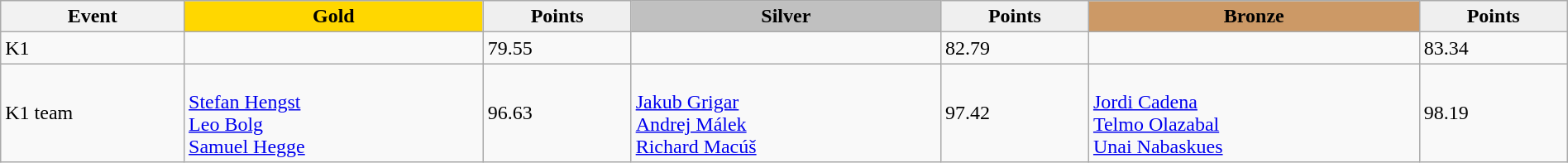<table class="wikitable" width=100%>
<tr>
<th>Event</th>
<td align=center bgcolor="gold"><strong>Gold</strong></td>
<td align=center bgcolor="EFEFEF"><strong>Points</strong></td>
<td align=center bgcolor="silver"><strong>Silver</strong></td>
<td align=center bgcolor="EFEFEF"><strong>Points</strong></td>
<td align=center bgcolor="CC9966"><strong>Bronze</strong></td>
<td align=center bgcolor="EFEFEF"><strong>Points</strong></td>
</tr>
<tr>
<td>K1</td>
<td></td>
<td>79.55</td>
<td></td>
<td>82.79</td>
<td></td>
<td>83.34</td>
</tr>
<tr>
<td>K1 team</td>
<td><br><a href='#'>Stefan Hengst</a><br><a href='#'>Leo Bolg</a><br><a href='#'>Samuel Hegge</a></td>
<td>96.63</td>
<td><br><a href='#'>Jakub Grigar</a><br><a href='#'>Andrej Málek</a><br><a href='#'>Richard Macúš</a></td>
<td>97.42</td>
<td><br><a href='#'>Jordi Cadena</a><br><a href='#'>Telmo Olazabal</a><br><a href='#'>Unai Nabaskues</a></td>
<td>98.19</td>
</tr>
</table>
